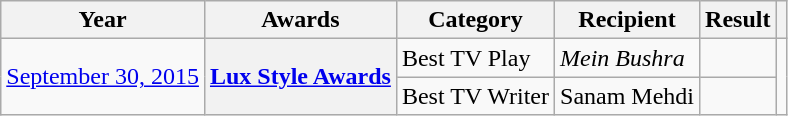<table class="wikitable plainrowheaders">
<tr>
<th scope="col">Year</th>
<th scope="col">Awards</th>
<th scope="col">Category</th>
<th scope="col">Recipient</th>
<th scope="col">Result</th>
<th scope="col" class="unsortable"></th>
</tr>
<tr>
<td rowspan="2"><a href='#'>September 30, 2015</a></td>
<th scope="row" rowspan="2"><a href='#'>Lux Style Awards</a></th>
<td>Best TV Play</td>
<td><em>Mein Bushra</em></td>
<td></td>
<td rowspan="2"></td>
</tr>
<tr>
<td>Best TV Writer</td>
<td>Sanam Mehdi</td>
<td></td>
</tr>
</table>
